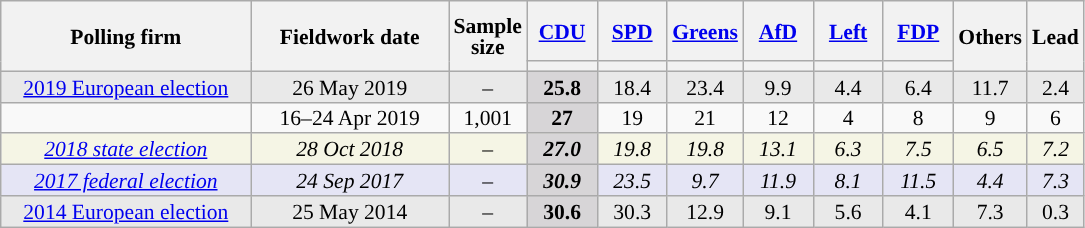<table class="wikitable sortable" style="text-align:center;font-size:90%;line-height:14px;">
<tr style="height:40px;">
<th style="width:160px;" rowspan="2">Polling firm</th>
<th style="width:125px;" rowspan="2">Fieldwork date</th>
<th style="width:35px;" rowspan="2">Sample<br>size</th>
<th class="unsortable" style="width:40px;"><span><a href='#'>CDU</a></span><br></th>
<th class="unsortable" style="width:40px;"><a href='#'><span>SPD</span></a><br></th>
<th class="unsortable" style="width:40px;"><a href='#'><span>Greens</span></a><br></th>
<th class="unsortable" style="width:40px;"><a href='#'><span>AfD</span></a><br></th>
<th class="unsortable" style="width:40px;"><a href='#'><span>Left</span></a><br></th>
<th class="unsortable" style="width:40px;"><a href='#'><span>FDP</span></a><br></th>
<th class="unsortable" style="width:30px;" rowspan="2">Others</th>
<th style="width:30px;" rowspan="2">Lead</th>
</tr>
<tr>
<th style="background:"></th>
<th style="background:"></th>
<th style="background:"></th>
<th style="background:"></th>
<th style="background:"></th>
<th style="background:"></th>
</tr>
<tr style="background:#E9E9E9;">
<td><a href='#'>2019 European election</a></td>
<td data-sort-value="2019-05-26">26 May 2019</td>
<td>–</td>
<td style="background:#D7D5D7;"><strong>25.8</strong></td>
<td>18.4</td>
<td>23.4</td>
<td>9.9</td>
<td>4.4</td>
<td>6.4</td>
<td>11.7</td>
<td style="background:">2.4</td>
</tr>
<tr>
<td></td>
<td data-sort-value="2019-04-24">16–24 Apr 2019</td>
<td>1,001</td>
<td style="background:#D7D5D7;"><strong>27</strong></td>
<td>19</td>
<td>21</td>
<td>12</td>
<td>4</td>
<td>8</td>
<td>9</td>
<td style="background:">6</td>
</tr>
<tr style="background:#F5F5E5;font-style:italic;">
<td><a href='#'>2018 state election</a></td>
<td data-sort-value="2018-10-28">28 Oct 2018</td>
<td>–</td>
<td style="background:#D7D5D7;"><strong>27.0</strong></td>
<td>19.8</td>
<td>19.8</td>
<td>13.1</td>
<td>6.3</td>
<td>7.5</td>
<td>6.5</td>
<td style="background:">7.2</td>
</tr>
<tr style="background:#E5E5F5;font-style:italic;">
<td><a href='#'>2017 federal election</a></td>
<td data-sort-value="2017-09-24">24 Sep 2017</td>
<td>–</td>
<td style="background:#D7D5D7;"><strong>30.9</strong></td>
<td>23.5</td>
<td>9.7</td>
<td>11.9</td>
<td>8.1</td>
<td>11.5</td>
<td>4.4</td>
<td style="background:">7.3</td>
</tr>
<tr style="background:#E9E9E9;">
<td><a href='#'>2014 European election</a></td>
<td data-sort-value="2014-05-25">25 May 2014</td>
<td>–</td>
<td style="background:#D7D5D7;"><strong>30.6</strong></td>
<td>30.3</td>
<td>12.9</td>
<td>9.1</td>
<td>5.6</td>
<td>4.1</td>
<td>7.3</td>
<td style="background:">0.3</td>
</tr>
</table>
